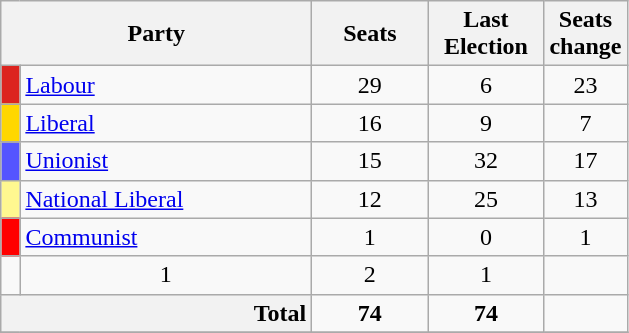<table class="wikitable sortable">
<tr>
<th style="width:200px"  colspan=2>Party</th>
<th style="width:70px;">Seats</th>
<th style="width:70px;">Last Election</th>
<th style="width:40px;">Seats change</th>
</tr>
<tr>
<td bgcolor="#DC241f"></td>
<td><a href='#'>Labour</a></td>
<td align=center>29</td>
<td align=center>6</td>
<td align=center> 23</td>
</tr>
<tr>
<td bgcolor="#FFD700"></td>
<td><a href='#'>Liberal</a></td>
<td align=center>16</td>
<td align=center>9</td>
<td align=center> 7</td>
</tr>
<tr>
<td bgcolor="#5555FF"></td>
<td><a href='#'>Unionist</a></td>
<td align=center>15</td>
<td align=center>32</td>
<td align=center> 17</td>
</tr>
<tr>
<td bgcolor="#FFF890"></td>
<td><a href='#'>National Liberal</a></td>
<td align=center>12</td>
<td align=center>25</td>
<td align=center> 13</td>
</tr>
<tr>
<td bgcolor="#FF0000"></td>
<td><a href='#'>Communist</a></td>
<td align=center>1</td>
<td align=center>0</td>
<td align=center> 1</td>
</tr>
<tr>
<td></td>
<td align=center>1</td>
<td align=center>2</td>
<td align=center> 1</td>
</tr>
<tr>
<th colspan=2 style=text-align:right>Total</th>
<td align=center><strong>74</strong></td>
<td align=center><strong>74</strong></td>
<td align=center></td>
</tr>
<tr>
</tr>
</table>
